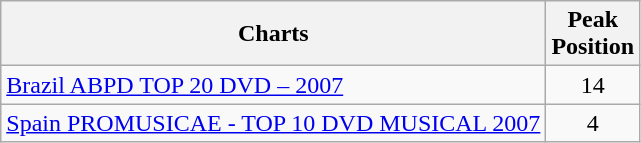<table class="wikitable sortable">
<tr>
<th>Charts</th>
<th>Peak<br>Position</th>
</tr>
<tr>
<td><a href='#'>Brazil ABPD TOP 20 DVD – 2007</a></td>
<td align="center">14</td>
</tr>
<tr>
<td><a href='#'>Spain PROMUSICAE - TOP 10 DVD MUSICAL 2007</a></td>
<td align="center">4</td>
</tr>
</table>
